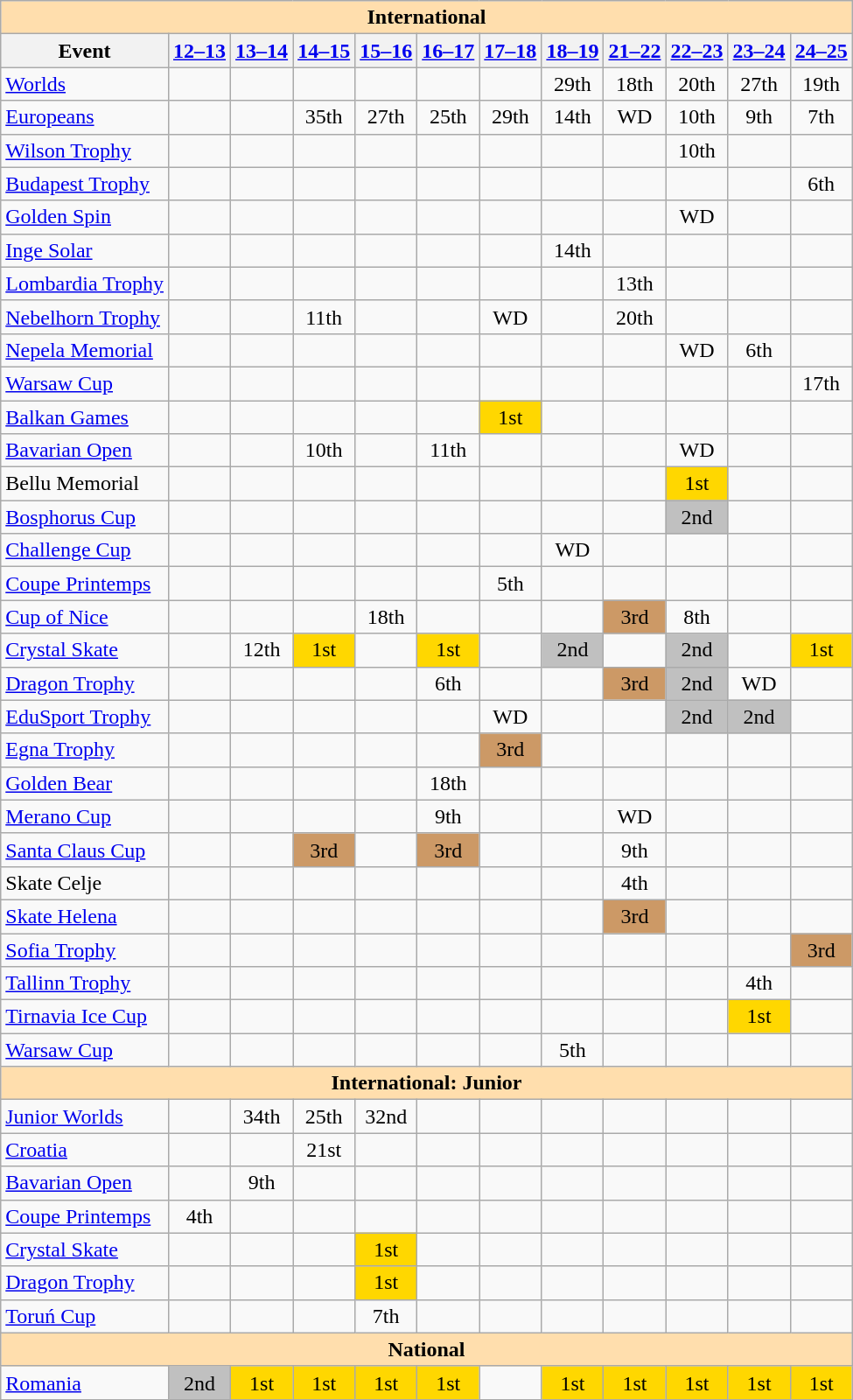<table class="wikitable" style="text-align:center">
<tr>
<th colspan="12" style="background-color: #ffdead; " align="center">International</th>
</tr>
<tr>
<th>Event</th>
<th><a href='#'>12–13</a></th>
<th><a href='#'>13–14</a></th>
<th><a href='#'>14–15</a></th>
<th><a href='#'>15–16</a></th>
<th><a href='#'>16–17</a></th>
<th><a href='#'>17–18</a></th>
<th><a href='#'>18–19</a></th>
<th><a href='#'>21–22</a></th>
<th><a href='#'>22–23</a></th>
<th><a href='#'>23–24</a></th>
<th><a href='#'>24–25</a></th>
</tr>
<tr>
<td align=left><a href='#'>Worlds</a></td>
<td></td>
<td></td>
<td></td>
<td></td>
<td></td>
<td></td>
<td>29th</td>
<td>18th</td>
<td>20th</td>
<td>27th</td>
<td>19th</td>
</tr>
<tr>
<td align=left><a href='#'>Europeans</a></td>
<td></td>
<td></td>
<td>35th</td>
<td>27th</td>
<td>25th</td>
<td>29th</td>
<td>14th</td>
<td>WD</td>
<td>10th</td>
<td>9th</td>
<td>7th</td>
</tr>
<tr>
<td align=left> <a href='#'>Wilson Trophy</a></td>
<td></td>
<td></td>
<td></td>
<td></td>
<td></td>
<td></td>
<td></td>
<td></td>
<td>10th</td>
<td></td>
<td></td>
</tr>
<tr>
<td align=left> <a href='#'>Budapest Trophy</a></td>
<td></td>
<td></td>
<td></td>
<td></td>
<td></td>
<td></td>
<td></td>
<td></td>
<td></td>
<td></td>
<td>6th</td>
</tr>
<tr>
<td align=left> <a href='#'>Golden Spin</a></td>
<td></td>
<td></td>
<td></td>
<td></td>
<td></td>
<td></td>
<td></td>
<td></td>
<td>WD</td>
<td></td>
<td></td>
</tr>
<tr>
<td align=left> <a href='#'>Inge Solar</a></td>
<td></td>
<td></td>
<td></td>
<td></td>
<td></td>
<td></td>
<td>14th</td>
<td></td>
<td></td>
<td></td>
<td></td>
</tr>
<tr>
<td align=left> <a href='#'>Lombardia Trophy</a></td>
<td></td>
<td></td>
<td></td>
<td></td>
<td></td>
<td></td>
<td></td>
<td>13th</td>
<td></td>
<td></td>
<td></td>
</tr>
<tr>
<td align=left> <a href='#'>Nebelhorn Trophy</a></td>
<td></td>
<td></td>
<td>11th</td>
<td></td>
<td></td>
<td>WD</td>
<td></td>
<td>20th</td>
<td></td>
<td></td>
<td></td>
</tr>
<tr>
<td align=left> <a href='#'>Nepela Memorial</a></td>
<td></td>
<td></td>
<td></td>
<td></td>
<td></td>
<td></td>
<td></td>
<td></td>
<td>WD</td>
<td>6th</td>
<td></td>
</tr>
<tr>
<td align=left> <a href='#'>Warsaw Cup</a></td>
<td></td>
<td></td>
<td></td>
<td></td>
<td></td>
<td></td>
<td></td>
<td></td>
<td></td>
<td></td>
<td>17th</td>
</tr>
<tr>
<td align=left><a href='#'>Balkan Games</a></td>
<td></td>
<td></td>
<td></td>
<td></td>
<td></td>
<td bgcolor="gold">1st</td>
<td></td>
<td></td>
<td></td>
<td></td>
<td></td>
</tr>
<tr>
<td align=left><a href='#'>Bavarian Open</a></td>
<td></td>
<td></td>
<td>10th</td>
<td></td>
<td>11th</td>
<td></td>
<td></td>
<td></td>
<td>WD</td>
<td></td>
<td></td>
</tr>
<tr>
<td align=left>Bellu Memorial</td>
<td></td>
<td></td>
<td></td>
<td></td>
<td></td>
<td></td>
<td></td>
<td></td>
<td bgcolor="gold">1st</td>
<td></td>
<td></td>
</tr>
<tr>
<td align=left><a href='#'>Bosphorus Cup</a></td>
<td></td>
<td></td>
<td></td>
<td></td>
<td></td>
<td></td>
<td></td>
<td></td>
<td bgcolor=silver>2nd</td>
<td></td>
<td></td>
</tr>
<tr>
<td align=left><a href='#'>Challenge Cup</a></td>
<td></td>
<td></td>
<td></td>
<td></td>
<td></td>
<td></td>
<td>WD</td>
<td></td>
<td></td>
<td></td>
<td></td>
</tr>
<tr>
<td align=left><a href='#'>Coupe Printemps</a></td>
<td></td>
<td></td>
<td></td>
<td></td>
<td></td>
<td>5th</td>
<td></td>
<td></td>
<td></td>
<td></td>
<td></td>
</tr>
<tr>
<td align="left"><a href='#'>Cup of Nice</a></td>
<td></td>
<td></td>
<td></td>
<td>18th</td>
<td></td>
<td></td>
<td></td>
<td bgcolor=cc9966>3rd</td>
<td>8th</td>
<td></td>
<td></td>
</tr>
<tr>
<td align="left"><a href='#'>Crystal Skate</a></td>
<td></td>
<td>12th</td>
<td bgcolor="gold">1st</td>
<td></td>
<td bgcolor=gold>1st</td>
<td></td>
<td bgcolor="silver">2nd</td>
<td></td>
<td bgcolor=silver>2nd</td>
<td></td>
<td bgcolor=gold>1st</td>
</tr>
<tr>
<td align="left"><a href='#'>Dragon Trophy</a></td>
<td></td>
<td></td>
<td></td>
<td></td>
<td>6th</td>
<td></td>
<td></td>
<td bgcolor=cc9966>3rd</td>
<td bgcolor=silver>2nd</td>
<td>WD</td>
<td></td>
</tr>
<tr>
<td align="left"><a href='#'>EduSport Trophy</a></td>
<td></td>
<td></td>
<td></td>
<td></td>
<td></td>
<td>WD</td>
<td></td>
<td></td>
<td bgcolor=silver>2nd</td>
<td bgcolor=silver>2nd</td>
<td></td>
</tr>
<tr>
<td align="left"><a href='#'>Egna Trophy</a></td>
<td></td>
<td></td>
<td></td>
<td></td>
<td></td>
<td bgcolor="cc9966">3rd</td>
<td></td>
<td></td>
<td></td>
<td></td>
<td></td>
</tr>
<tr>
<td align="left"><a href='#'>Golden Bear</a></td>
<td></td>
<td></td>
<td></td>
<td></td>
<td>18th</td>
<td></td>
<td></td>
<td></td>
<td></td>
<td></td>
<td></td>
</tr>
<tr>
<td align="left"><a href='#'>Merano Cup</a></td>
<td></td>
<td></td>
<td></td>
<td></td>
<td>9th</td>
<td></td>
<td></td>
<td>WD</td>
<td></td>
<td></td>
<td></td>
</tr>
<tr>
<td align="left"><a href='#'>Santa Claus Cup</a></td>
<td></td>
<td></td>
<td bgcolor="cc9966">3rd</td>
<td></td>
<td bgcolor="cc9966">3rd</td>
<td></td>
<td></td>
<td>9th</td>
<td></td>
<td></td>
<td></td>
</tr>
<tr>
<td align="left">Skate Celje</td>
<td></td>
<td></td>
<td></td>
<td></td>
<td></td>
<td></td>
<td></td>
<td>4th</td>
<td></td>
<td></td>
<td></td>
</tr>
<tr>
<td align="left"><a href='#'>Skate Helena</a></td>
<td></td>
<td></td>
<td></td>
<td></td>
<td></td>
<td></td>
<td></td>
<td bgcolor="cc9966">3rd</td>
<td></td>
<td></td>
<td></td>
</tr>
<tr>
<td align="left"><a href='#'>Sofia Trophy</a></td>
<td></td>
<td></td>
<td></td>
<td></td>
<td></td>
<td></td>
<td></td>
<td></td>
<td></td>
<td></td>
<td bgcolor="cc9966">3rd</td>
</tr>
<tr>
<td align="left"><a href='#'>Tallinn Trophy</a></td>
<td></td>
<td></td>
<td></td>
<td></td>
<td></td>
<td></td>
<td></td>
<td></td>
<td></td>
<td>4th</td>
<td></td>
</tr>
<tr>
<td align="left"><a href='#'>Tirnavia Ice Cup</a></td>
<td></td>
<td></td>
<td></td>
<td></td>
<td></td>
<td></td>
<td></td>
<td></td>
<td></td>
<td bgcolor=gold>1st</td>
<td></td>
</tr>
<tr>
<td align="left"><a href='#'>Warsaw Cup</a></td>
<td></td>
<td></td>
<td></td>
<td></td>
<td></td>
<td></td>
<td>5th</td>
<td></td>
<td></td>
<td></td>
<td></td>
</tr>
<tr>
<th colspan="12" style="background-color: #ffdead; " align="center">International: Junior</th>
</tr>
<tr>
<td align="left"><a href='#'>Junior Worlds</a></td>
<td></td>
<td>34th</td>
<td>25th</td>
<td>32nd</td>
<td></td>
<td></td>
<td></td>
<td></td>
<td></td>
<td></td>
<td></td>
</tr>
<tr>
<td align="left"> <a href='#'>Croatia</a></td>
<td></td>
<td></td>
<td>21st</td>
<td></td>
<td></td>
<td></td>
<td></td>
<td></td>
<td></td>
<td></td>
<td></td>
</tr>
<tr>
<td align="left"><a href='#'>Bavarian Open</a></td>
<td></td>
<td>9th</td>
<td></td>
<td></td>
<td></td>
<td></td>
<td></td>
<td></td>
<td></td>
<td></td>
<td></td>
</tr>
<tr>
<td align="left"><a href='#'>Coupe Printemps</a></td>
<td>4th</td>
<td></td>
<td></td>
<td></td>
<td></td>
<td></td>
<td></td>
<td></td>
<td></td>
<td></td>
<td></td>
</tr>
<tr>
<td align="left"><a href='#'>Crystal Skate</a></td>
<td></td>
<td></td>
<td></td>
<td bgcolor="gold">1st</td>
<td></td>
<td></td>
<td></td>
<td></td>
<td></td>
<td></td>
<td></td>
</tr>
<tr>
<td align="left"><a href='#'>Dragon Trophy</a></td>
<td></td>
<td></td>
<td></td>
<td bgcolor="gold">1st</td>
<td></td>
<td></td>
<td></td>
<td></td>
<td></td>
<td></td>
<td></td>
</tr>
<tr>
<td align="left"><a href='#'>Toruń Cup</a></td>
<td></td>
<td></td>
<td></td>
<td>7th</td>
<td></td>
<td></td>
<td></td>
<td></td>
<td></td>
<td></td>
<td></td>
</tr>
<tr>
<th colspan="12" style="background-color: #ffdead; " align="center">National</th>
</tr>
<tr>
<td align="left"><a href='#'>Romania</a></td>
<td bgcolor="silver">2nd</td>
<td bgcolor="gold">1st</td>
<td bgcolor="gold">1st</td>
<td bgcolor="gold">1st</td>
<td bgcolor="gold">1st</td>
<td></td>
<td bgcolor="gold">1st</td>
<td bgcolor="gold">1st</td>
<td bgcolor="gold">1st</td>
<td bgcolor=gold>1st</td>
<td bgcolor=gold>1st</td>
</tr>
</table>
